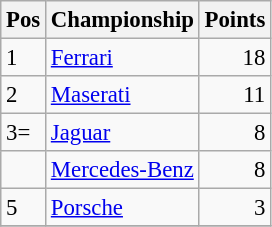<table class="wikitable" style="font-size: 95%;">
<tr>
<th>Pos</th>
<th>Championship</th>
<th>Points</th>
</tr>
<tr>
<td>1</td>
<td> <a href='#'>Ferrari</a></td>
<td align="right">18</td>
</tr>
<tr>
<td>2</td>
<td> <a href='#'>Maserati</a></td>
<td align="right">11</td>
</tr>
<tr>
<td>3=</td>
<td> <a href='#'>Jaguar</a></td>
<td align="right">8</td>
</tr>
<tr>
<td></td>
<td> <a href='#'>Mercedes-Benz</a></td>
<td align="right">8</td>
</tr>
<tr>
<td>5</td>
<td> <a href='#'>Porsche</a></td>
<td align="right">3</td>
</tr>
<tr>
</tr>
</table>
